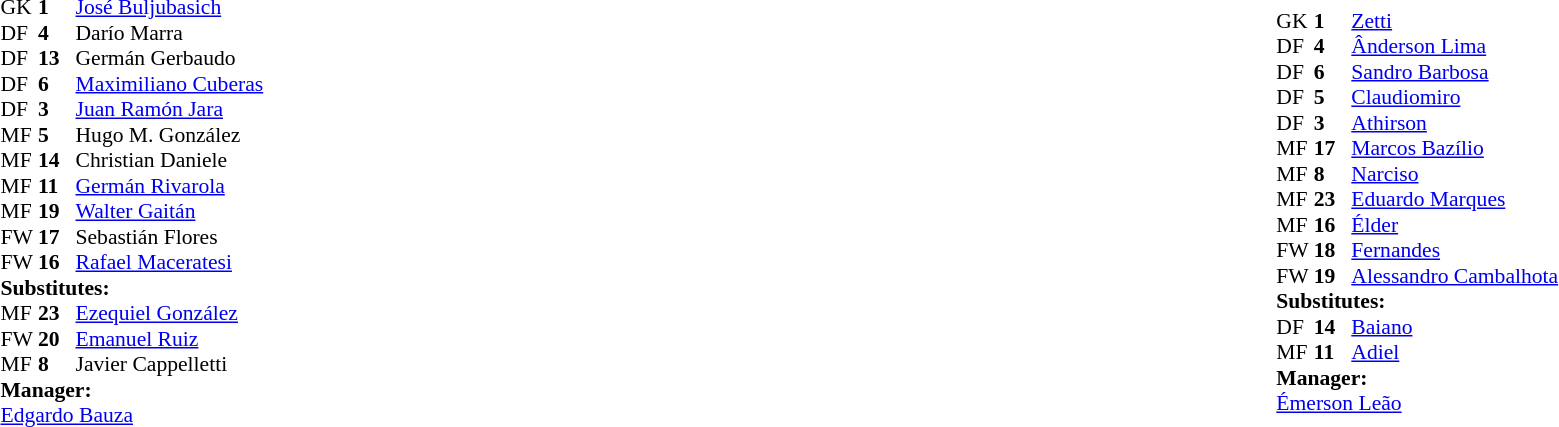<table width="100%">
<tr>
<td valign="top" width="50%"><br><table style="font-size: 90%" cellspacing="0" cellpadding="0">
<tr>
<th width=25></th>
<th width=25></th>
</tr>
<tr>
<td>GK</td>
<td><strong>1</strong></td>
<td> <a href='#'>José Buljubasich</a></td>
</tr>
<tr>
<td>DF</td>
<td><strong>4</strong></td>
<td> Darío Marra</td>
<td></td>
<td> </td>
</tr>
<tr>
<td>DF</td>
<td><strong>13</strong></td>
<td> Germán Gerbaudo</td>
</tr>
<tr>
<td>DF</td>
<td><strong>6</strong></td>
<td> <a href='#'>Maximiliano Cuberas</a></td>
<td></td>
<td></td>
</tr>
<tr>
<td>DF</td>
<td><strong>3</strong></td>
<td> <a href='#'>Juan Ramón Jara</a></td>
</tr>
<tr>
<td>MF</td>
<td><strong>5</strong></td>
<td> Hugo M. González</td>
<td></td>
<td></td>
</tr>
<tr>
<td>MF</td>
<td><strong>14</strong></td>
<td> Christian Daniele</td>
<td></td>
<td></td>
</tr>
<tr>
<td>MF</td>
<td><strong>11</strong></td>
<td> <a href='#'>Germán Rivarola</a></td>
</tr>
<tr>
<td>MF</td>
<td><strong>19</strong></td>
<td> <a href='#'>Walter Gaitán</a></td>
</tr>
<tr>
<td>FW</td>
<td><strong>17</strong></td>
<td> Sebastián Flores</td>
<td></td>
<td></td>
</tr>
<tr>
<td>FW</td>
<td><strong>16</strong></td>
<td> <a href='#'>Rafael Maceratesi</a></td>
<td></td>
<td></td>
</tr>
<tr>
<td colspan=3><strong>Substitutes:</strong></td>
</tr>
<tr>
<td>MF</td>
<td><strong>23</strong></td>
<td> <a href='#'>Ezequiel González</a></td>
<td></td>
<td></td>
</tr>
<tr>
<td>FW</td>
<td><strong>20</strong></td>
<td> <a href='#'>Emanuel Ruiz</a></td>
<td></td>
<td></td>
</tr>
<tr>
<td>MF</td>
<td><strong>8</strong></td>
<td> Javier Cappelletti</td>
<td></td>
<td></td>
</tr>
<tr>
<td colspan=3><strong>Manager:</strong></td>
</tr>
<tr>
<td colspan=4> <a href='#'>Edgardo Bauza</a></td>
</tr>
</table>
</td>
<td><br><table style="font-size: 90%" cellspacing="0" cellpadding="0" align=center>
<tr>
<th width=25></th>
<th width=25></th>
</tr>
<tr>
<td>GK</td>
<td><strong>1</strong></td>
<td> <a href='#'>Zetti</a></td>
</tr>
<tr>
<td>DF</td>
<td><strong>4</strong></td>
<td> <a href='#'>Ânderson Lima</a></td>
</tr>
<tr>
<td>DF</td>
<td><strong>6</strong></td>
<td> <a href='#'>Sandro Barbosa</a></td>
<td></td>
<td></td>
</tr>
<tr>
<td>DF</td>
<td><strong>5</strong></td>
<td> <a href='#'>Claudiomiro</a></td>
<td></td>
<td></td>
</tr>
<tr>
<td>DF</td>
<td><strong>3</strong></td>
<td> <a href='#'>Athirson</a></td>
<td></td>
<td></td>
</tr>
<tr>
<td>MF</td>
<td><strong>17</strong></td>
<td> <a href='#'>Marcos Bazílio</a></td>
<td></td>
<td></td>
</tr>
<tr>
<td>MF</td>
<td><strong>8</strong></td>
<td> <a href='#'>Narciso</a></td>
<td></td>
<td></td>
</tr>
<tr>
<td>MF</td>
<td><strong>23</strong></td>
<td> <a href='#'>Eduardo Marques</a></td>
<td></td>
<td></td>
</tr>
<tr>
<td>MF</td>
<td><strong>16</strong></td>
<td> <a href='#'>Élder</a></td>
</tr>
<tr>
<td>FW</td>
<td><strong>18</strong></td>
<td> <a href='#'>Fernandes</a></td>
<td></td>
<td></td>
<td></td>
</tr>
<tr>
<td>FW</td>
<td><strong>19</strong></td>
<td> <a href='#'>Alessandro Cambalhota</a></td>
<td></td>
<td></td>
<td></td>
</tr>
<tr>
<td colspan=3><strong>Substitutes:</strong></td>
</tr>
<tr>
<td>DF</td>
<td><strong>14</strong></td>
<td> <a href='#'>Baiano</a></td>
<td></td>
<td></td>
<td></td>
</tr>
<tr>
<td>MF</td>
<td><strong>11</strong></td>
<td> <a href='#'>Adiel</a></td>
<td></td>
<td></td>
<td></td>
</tr>
<tr>
<td colspan=3><strong>Manager:</strong></td>
</tr>
<tr>
<td colspan=4> <a href='#'>Émerson Leão</a></td>
</tr>
</table>
</td>
</tr>
</table>
